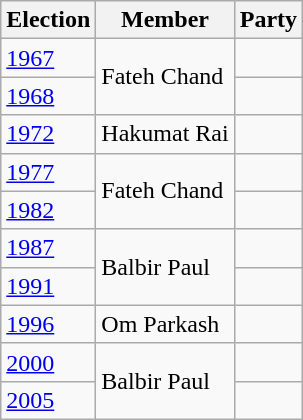<table class="wikitable sortable">
<tr>
<th>Election</th>
<th>Member</th>
<th colspan=2>Party</th>
</tr>
<tr>
<td><a href='#'>1967</a></td>
<td rowspan=2>Fateh Chand</td>
<td></td>
</tr>
<tr>
<td><a href='#'>1968</a></td>
</tr>
<tr>
<td><a href='#'>1972</a></td>
<td>Hakumat Rai</td>
<td></td>
</tr>
<tr>
<td><a href='#'>1977</a></td>
<td rowspan=2>Fateh Chand</td>
<td></td>
</tr>
<tr>
<td><a href='#'>1982</a></td>
<td></td>
</tr>
<tr>
<td><a href='#'>1987</a></td>
<td rowspan=2>Balbir Paul</td>
<td></td>
</tr>
<tr>
<td><a href='#'>1991</a></td>
</tr>
<tr>
<td><a href='#'>1996</a></td>
<td>Om Parkash</td>
<td></td>
</tr>
<tr>
<td><a href='#'>2000</a></td>
<td rowspan=2>Balbir Paul</td>
<td></td>
</tr>
<tr>
<td><a href='#'>2005</a></td>
</tr>
</table>
